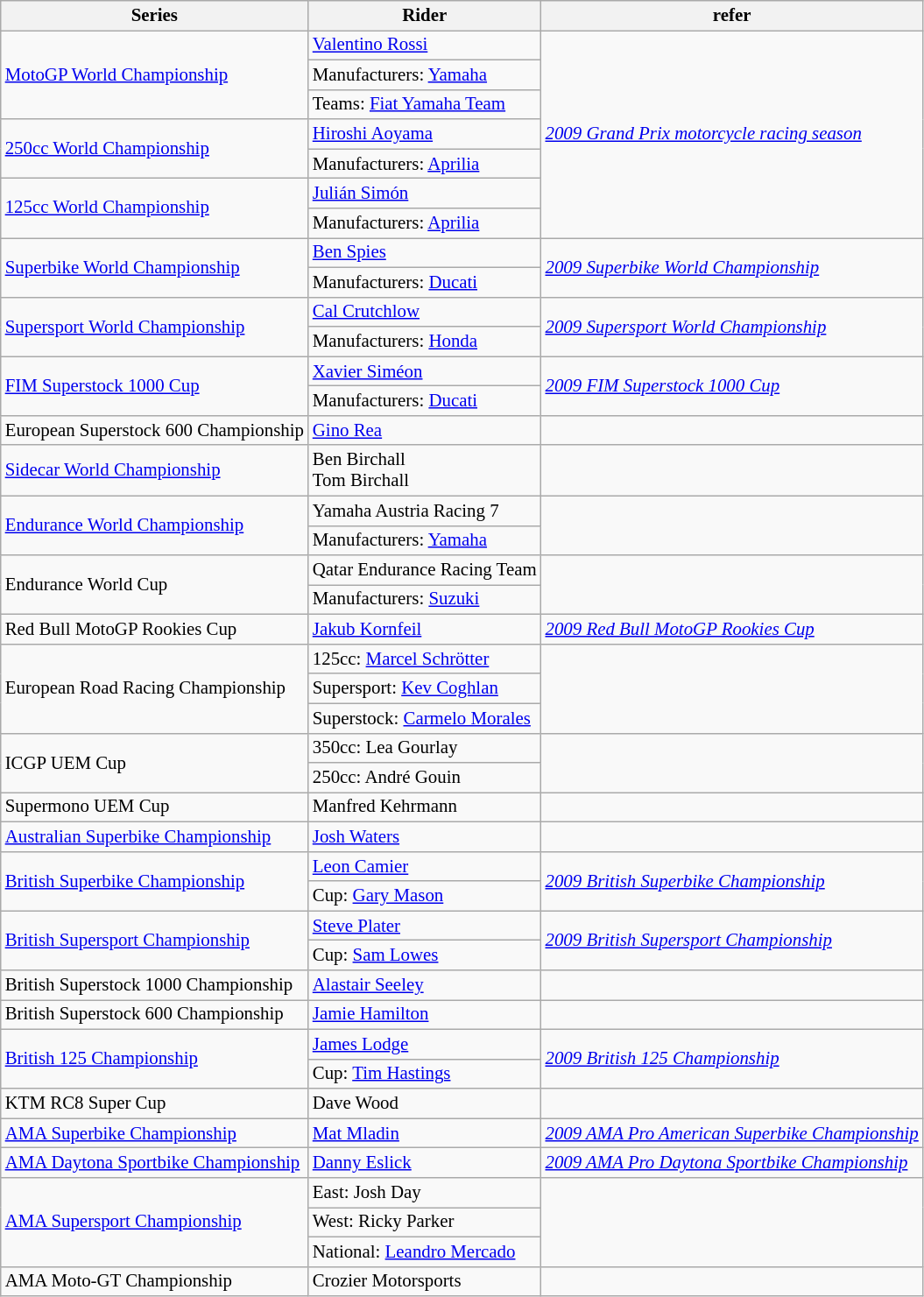<table class="wikitable" style="font-size: 87%;">
<tr>
<th>Series</th>
<th>Rider</th>
<th>refer</th>
</tr>
<tr>
<td rowspan=3><a href='#'>MotoGP World Championship</a></td>
<td> <a href='#'>Valentino Rossi</a></td>
<td rowspan=7><em><a href='#'>2009 Grand Prix motorcycle racing season</a></em></td>
</tr>
<tr>
<td>Manufacturers:  <a href='#'>Yamaha</a></td>
</tr>
<tr>
<td>Teams:  <a href='#'>Fiat Yamaha Team</a></td>
</tr>
<tr>
<td rowspan=2><a href='#'>250cc World Championship</a></td>
<td> <a href='#'>Hiroshi Aoyama</a></td>
</tr>
<tr>
<td>Manufacturers:  <a href='#'>Aprilia</a></td>
</tr>
<tr>
<td rowspan=2><a href='#'>125cc World Championship</a></td>
<td> <a href='#'>Julián Simón</a></td>
</tr>
<tr>
<td>Manufacturers:  <a href='#'>Aprilia</a></td>
</tr>
<tr>
<td rowspan=2><a href='#'>Superbike World Championship</a></td>
<td> <a href='#'>Ben Spies</a></td>
<td rowspan=2><em><a href='#'>2009 Superbike World Championship</a></em></td>
</tr>
<tr>
<td>Manufacturers:  <a href='#'>Ducati</a></td>
</tr>
<tr>
<td rowspan=2><a href='#'>Supersport World Championship</a></td>
<td> <a href='#'>Cal Crutchlow</a></td>
<td rowspan=2><em><a href='#'>2009 Supersport World Championship</a></em></td>
</tr>
<tr>
<td>Manufacturers:  <a href='#'>Honda</a></td>
</tr>
<tr>
<td rowspan=2><a href='#'>FIM Superstock 1000 Cup</a></td>
<td> <a href='#'>Xavier Siméon</a></td>
<td rowspan=2><em><a href='#'>2009 FIM Superstock 1000 Cup</a></em></td>
</tr>
<tr>
<td>Manufacturers:  <a href='#'>Ducati</a></td>
</tr>
<tr>
<td>European Superstock 600 Championship</td>
<td> <a href='#'>Gino Rea</a></td>
<td></td>
</tr>
<tr>
<td><a href='#'>Sidecar World Championship</a></td>
<td> Ben Birchall<br> Tom Birchall</td>
<td></td>
</tr>
<tr>
<td rowspan=2><a href='#'>Endurance World Championship</a></td>
<td> Yamaha Austria Racing 7</td>
<td rowspan=2></td>
</tr>
<tr>
<td>Manufacturers:  <a href='#'>Yamaha</a></td>
</tr>
<tr>
<td rowspan=2>Endurance World Cup</td>
<td> Qatar Endurance Racing Team</td>
<td rowspan=2></td>
</tr>
<tr>
<td>Manufacturers:  <a href='#'>Suzuki</a></td>
</tr>
<tr>
<td>Red Bull MotoGP Rookies Cup</td>
<td> <a href='#'>Jakub Kornfeil</a></td>
<td><em><a href='#'>2009 Red Bull MotoGP Rookies Cup</a></em></td>
</tr>
<tr>
<td rowspan=3>European Road Racing Championship</td>
<td>125cc:  <a href='#'>Marcel Schrötter</a></td>
<td rowspan=3></td>
</tr>
<tr>
<td>Supersport:  <a href='#'>Kev Coghlan</a></td>
</tr>
<tr>
<td>Superstock:  <a href='#'>Carmelo Morales</a></td>
</tr>
<tr>
<td rowspan=2>ICGP UEM Cup</td>
<td>350cc:  Lea Gourlay</td>
<td rowspan=2></td>
</tr>
<tr>
<td>250cc:  André Gouin</td>
</tr>
<tr>
<td>Supermono UEM Cup</td>
<td> Manfred Kehrmann</td>
<td></td>
</tr>
<tr>
<td><a href='#'>Australian Superbike Championship</a></td>
<td> <a href='#'>Josh Waters</a></td>
<td></td>
</tr>
<tr>
<td rowspan=2><a href='#'>British Superbike Championship</a></td>
<td> <a href='#'>Leon Camier</a></td>
<td rowspan=2><em><a href='#'>2009 British Superbike Championship</a></em></td>
</tr>
<tr>
<td>Cup:  <a href='#'>Gary Mason</a></td>
</tr>
<tr>
<td rowspan=2><a href='#'>British Supersport Championship</a></td>
<td> <a href='#'>Steve Plater</a></td>
<td rowspan=2><em><a href='#'>2009 British Supersport Championship</a></em></td>
</tr>
<tr>
<td>Cup:  <a href='#'>Sam Lowes</a></td>
</tr>
<tr>
<td>British Superstock 1000 Championship</td>
<td> <a href='#'>Alastair Seeley</a></td>
<td></td>
</tr>
<tr>
<td>British Superstock 600 Championship</td>
<td> <a href='#'>Jamie Hamilton</a></td>
<td></td>
</tr>
<tr>
<td rowspan=2><a href='#'>British 125 Championship</a></td>
<td> <a href='#'>James Lodge</a></td>
<td rowspan=2><em><a href='#'>2009 British 125 Championship</a></em></td>
</tr>
<tr>
<td>Cup:  <a href='#'>Tim Hastings</a></td>
</tr>
<tr>
<td>KTM RC8 Super Cup</td>
<td> Dave Wood</td>
<td></td>
</tr>
<tr>
<td><a href='#'>AMA Superbike Championship</a></td>
<td> <a href='#'>Mat Mladin</a></td>
<td><em><a href='#'>2009 AMA Pro American Superbike Championship</a></em></td>
</tr>
<tr>
<td><a href='#'>AMA Daytona Sportbike Championship</a></td>
<td> <a href='#'>Danny Eslick</a></td>
<td><em><a href='#'>2009 AMA Pro Daytona Sportbike Championship</a></em></td>
</tr>
<tr>
<td rowspan=3><a href='#'>AMA Supersport Championship</a></td>
<td>East:  Josh Day</td>
<td rowspan=3></td>
</tr>
<tr>
<td>West:  Ricky Parker</td>
</tr>
<tr>
<td>National:  <a href='#'>Leandro Mercado</a></td>
</tr>
<tr>
<td>AMA Moto-GT Championship</td>
<td> Crozier Motorsports</td>
<td></td>
</tr>
</table>
